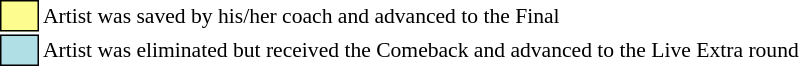<table class="toccolours" style="font-size: 90%; white-space: nowrap;">
<tr>
<td style="background:#fdfc8f; border:1px solid black;">      </td>
<td style="padding-right: 8px">Artist was saved by his/her coach and advanced to the Final</td>
</tr>
<tr>
<td style="background-color:#B0E0E6; border: 1px solid black">      </td>
<td>Artist was eliminated but received the Comeback and advanced to the Live Extra round</td>
</tr>
<tr>
</tr>
</table>
